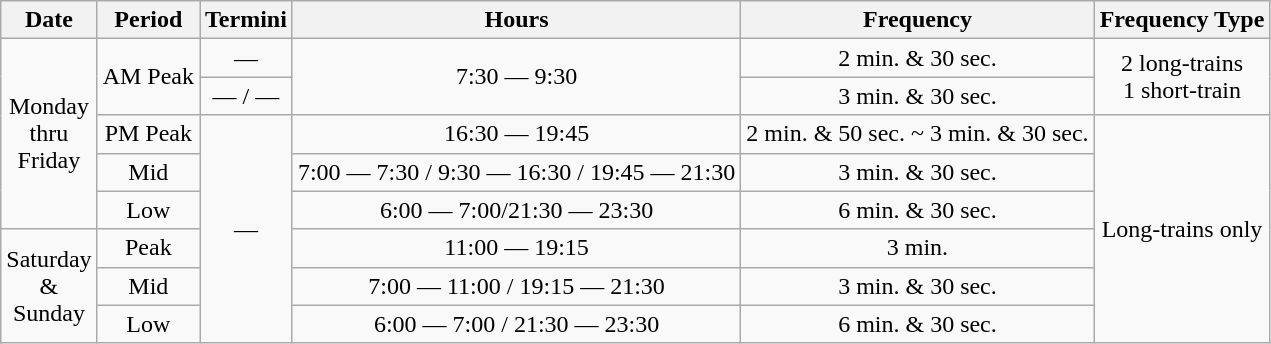<table class="wikitable">
<tr>
<th>Date</th>
<th>Period</th>
<th>Termini</th>
<th>Hours</th>
<th>Frequency</th>
<th>Frequency Type</th>
</tr>
<tr>
<td style="text-align:center;" rowspan="5">Monday<br>thru<br>Friday</td>
<td style="text-align:center;" rowspan="2">AM Peak</td>
<td style="text-align:center;">—</td>
<td style="text-align:center;" rowspan="2">7:30 — 9:30</td>
<td style="text-align:center;">2 min. & 30 sec.</td>
<td style="text-align:center;" rowspan="2">2 long-trains<br>1 short-train</td>
</tr>
<tr>
<td style="text-align:center;">— / —</td>
<td style="text-align:center;">3 min. & 30 sec.</td>
</tr>
<tr>
<td style="text-align:center;">PM Peak</td>
<td style="text-align:center;" rowspan="6">—</td>
<td style="text-align:center;">16:30 — 19:45</td>
<td style="text-align:center;">2 min. & 50 sec. ~ 3 min. & 30 sec.</td>
<td style="text-align:center;" rowspan="6">Long-trains only</td>
</tr>
<tr style="text-align:center;">
<td>Mid</td>
<td>7:00 — 7:30 / 9:30 — 16:30 / 19:45 — 21:30</td>
<td>3 min. & 30 sec.</td>
</tr>
<tr style="text-align:center;">
<td>Low</td>
<td>6:00 — 7:00/21:30 — 23:30</td>
<td>6 min. & 30 sec.</td>
</tr>
<tr style="text-align:center;">
<td rowspan="3">Saturday<br>&<br>Sunday</td>
<td>Peak</td>
<td>11:00 — 19:15</td>
<td>3 min.</td>
</tr>
<tr style="text-align:center;">
<td>Mid</td>
<td>7:00 — 11:00 / 19:15 — 21:30</td>
<td>3 min. & 30 sec.</td>
</tr>
<tr style="text-align:center;">
<td>Low</td>
<td>6:00 — 7:00 / 21:30 — 23:30</td>
<td>6 min. & 30 sec.</td>
</tr>
</table>
